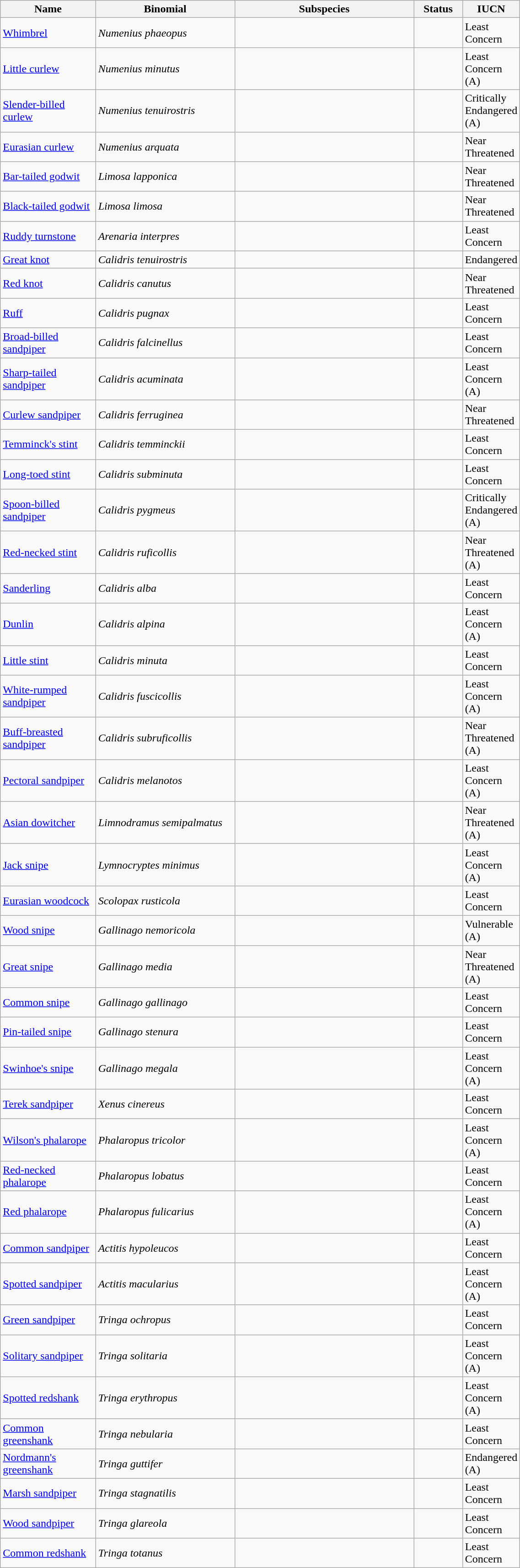<table width=60% class="wikitable">
<tr>
<th width=20%>Name</th>
<th width=30%>Binomial</th>
<th width=40%>Subspecies</th>
<th width=30%>Status</th>
<th width=30%>IUCN</th>
</tr>
<tr>
<td><a href='#'>Whimbrel</a><br></td>
<td><em>Numenius phaeopus</em></td>
<td></td>
<td></td>
<td>Least Concern</td>
</tr>
<tr>
<td><a href='#'>Little curlew</a><br></td>
<td><em>Numenius minutus</em></td>
<td></td>
<td></td>
<td>Least Concern<br>(A)</td>
</tr>
<tr>
<td><a href='#'>Slender-billed curlew</a><br></td>
<td><em>Numenius tenuirostris</em></td>
<td></td>
<td></td>
<td>Critically Endangered<br>(A)</td>
</tr>
<tr>
<td><a href='#'>Eurasian curlew</a><br></td>
<td><em>Numenius arquata</em></td>
<td></td>
<td></td>
<td>Near Threatened</td>
</tr>
<tr>
<td><a href='#'>Bar-tailed godwit</a><br></td>
<td><em>Limosa lapponica</em></td>
<td></td>
<td></td>
<td>Near Threatened</td>
</tr>
<tr>
<td><a href='#'>Black-tailed godwit</a><br></td>
<td><em>Limosa limosa</em></td>
<td></td>
<td></td>
<td>Near Threatened</td>
</tr>
<tr>
<td><a href='#'>Ruddy turnstone</a><br></td>
<td><em>Arenaria interpres</em></td>
<td></td>
<td></td>
<td>Least Concern</td>
</tr>
<tr>
<td><a href='#'>Great knot</a><br></td>
<td><em>Calidris tenuirostris</em></td>
<td></td>
<td></td>
<td>Endangered</td>
</tr>
<tr>
<td><a href='#'>Red knot</a><br></td>
<td><em>Calidris canutus</em></td>
<td></td>
<td></td>
<td>Near Threatened</td>
</tr>
<tr>
<td><a href='#'>Ruff</a><br></td>
<td><em>Calidris pugnax</em></td>
<td></td>
<td></td>
<td>Least Concern</td>
</tr>
<tr>
<td><a href='#'>Broad-billed sandpiper</a><br></td>
<td><em>Calidris falcinellus</em></td>
<td></td>
<td></td>
<td>Least Concern</td>
</tr>
<tr>
<td><a href='#'>Sharp-tailed sandpiper</a><br></td>
<td><em>Calidris acuminata</em></td>
<td></td>
<td></td>
<td>Least Concern<br>(A)</td>
</tr>
<tr>
<td><a href='#'>Curlew sandpiper</a><br></td>
<td><em>Calidris ferruginea</em></td>
<td></td>
<td></td>
<td>Near Threatened</td>
</tr>
<tr>
<td><a href='#'>Temminck's stint</a><br></td>
<td><em>Calidris temminckii</em></td>
<td></td>
<td></td>
<td>Least Concern</td>
</tr>
<tr>
<td><a href='#'>Long-toed stint</a><br></td>
<td><em>Calidris subminuta</em></td>
<td></td>
<td></td>
<td>Least Concern</td>
</tr>
<tr>
<td><a href='#'>Spoon-billed sandpiper</a><br></td>
<td><em>Calidris pygmeus</em></td>
<td></td>
<td></td>
<td>Critically Endangered<br>(A)</td>
</tr>
<tr>
<td><a href='#'>Red-necked stint</a><br></td>
<td><em>Calidris ruficollis</em></td>
<td></td>
<td></td>
<td>Near Threatened<br>(A)</td>
</tr>
<tr>
<td><a href='#'>Sanderling</a><br></td>
<td><em>Calidris alba</em></td>
<td></td>
<td></td>
<td>Least Concern</td>
</tr>
<tr>
<td><a href='#'>Dunlin</a><br></td>
<td><em>Calidris alpina</em></td>
<td></td>
<td></td>
<td>Least Concern<br>(A)</td>
</tr>
<tr>
<td><a href='#'>Little stint</a><br></td>
<td><em>Calidris minuta</em></td>
<td></td>
<td></td>
<td>Least Concern</td>
</tr>
<tr>
<td><a href='#'>White-rumped sandpiper</a><br></td>
<td><em>Calidris fuscicollis</em></td>
<td></td>
<td></td>
<td>Least Concern<br>(A)</td>
</tr>
<tr>
<td><a href='#'>Buff-breasted sandpiper</a><br></td>
<td><em>Calidris subruficollis</em></td>
<td></td>
<td></td>
<td>Near Threatened<br>(A)</td>
</tr>
<tr>
<td><a href='#'>Pectoral sandpiper</a><br></td>
<td><em>Calidris melanotos</em></td>
<td></td>
<td></td>
<td>Least Concern<br>(A)</td>
</tr>
<tr>
<td><a href='#'>Asian dowitcher</a><br></td>
<td><em>Limnodramus semipalmatus</em></td>
<td></td>
<td></td>
<td>Near Threatened<br>(A)</td>
</tr>
<tr>
<td><a href='#'>Jack snipe</a><br></td>
<td><em>Lymnocryptes minimus</em></td>
<td></td>
<td></td>
<td>Least Concern<br>(A)</td>
</tr>
<tr>
<td><a href='#'>Eurasian woodcock</a><br></td>
<td><em>Scolopax rusticola</em></td>
<td></td>
<td></td>
<td>Least Concern</td>
</tr>
<tr>
<td><a href='#'>Wood snipe</a><br></td>
<td><em>Gallinago nemoricola</em></td>
<td></td>
<td></td>
<td>Vulnerable<br>(A)</td>
</tr>
<tr>
<td><a href='#'>Great snipe</a><br></td>
<td><em>Gallinago media</em></td>
<td></td>
<td></td>
<td>Near Threatened<br>(A)</td>
</tr>
<tr>
<td><a href='#'>Common snipe</a><br></td>
<td><em>Gallinago gallinago</em></td>
<td></td>
<td></td>
<td>Least Concern</td>
</tr>
<tr>
<td><a href='#'>Pin-tailed snipe</a><br></td>
<td><em>Gallinago stenura</em></td>
<td></td>
<td></td>
<td>Least Concern</td>
</tr>
<tr>
<td><a href='#'>Swinhoe's snipe</a><br></td>
<td><em>Gallinago megala</em></td>
<td></td>
<td></td>
<td>Least Concern<br>(A)</td>
</tr>
<tr>
<td><a href='#'>Terek sandpiper</a><br></td>
<td><em>Xenus cinereus</em></td>
<td></td>
<td></td>
<td>Least Concern</td>
</tr>
<tr>
<td><a href='#'>Wilson's phalarope</a><br></td>
<td><em>Phalaropus tricolor</em></td>
<td></td>
<td></td>
<td>Least Concern<br>(A)</td>
</tr>
<tr>
<td><a href='#'>Red-necked phalarope</a><br></td>
<td><em>Phalaropus lobatus</em></td>
<td></td>
<td></td>
<td>Least Concern</td>
</tr>
<tr>
<td><a href='#'>Red phalarope</a><br></td>
<td><em>Phalaropus fulicarius</em></td>
<td></td>
<td></td>
<td>Least Concern<br>(A)</td>
</tr>
<tr>
<td><a href='#'>Common sandpiper</a><br></td>
<td><em>Actitis hypoleucos</em></td>
<td></td>
<td></td>
<td>Least Concern</td>
</tr>
<tr>
<td><a href='#'>Spotted sandpiper</a><br></td>
<td><em>Actitis macularius</em></td>
<td></td>
<td></td>
<td>Least Concern<br>(A)</td>
</tr>
<tr>
<td><a href='#'>Green sandpiper</a><br></td>
<td><em>Tringa ochropus</em></td>
<td></td>
<td></td>
<td>Least Concern</td>
</tr>
<tr>
<td><a href='#'>Solitary sandpiper</a><br></td>
<td><em>Tringa solitaria</em></td>
<td></td>
<td></td>
<td>Least Concern<br>(A)</td>
</tr>
<tr>
<td><a href='#'>Spotted redshank</a><br></td>
<td><em>Tringa erythropus</em></td>
<td></td>
<td></td>
<td>Least Concern<br>(A)</td>
</tr>
<tr>
<td><a href='#'>Common greenshank</a><br></td>
<td><em>Tringa nebularia</em></td>
<td></td>
<td></td>
<td>Least Concern</td>
</tr>
<tr>
<td><a href='#'>Nordmann's greenshank</a><br></td>
<td><em>Tringa guttifer</em></td>
<td></td>
<td></td>
<td>Endangered<br>(A)</td>
</tr>
<tr>
<td><a href='#'>Marsh sandpiper</a><br></td>
<td><em>Tringa stagnatilis</em></td>
<td></td>
<td></td>
<td>Least Concern</td>
</tr>
<tr>
<td><a href='#'>Wood sandpiper</a><br></td>
<td><em>Tringa glareola</em></td>
<td></td>
<td></td>
<td>Least Concern</td>
</tr>
<tr>
<td><a href='#'>Common redshank</a><br></td>
<td><em>Tringa totanus</em></td>
<td></td>
<td></td>
<td>Least Concern</td>
</tr>
</table>
